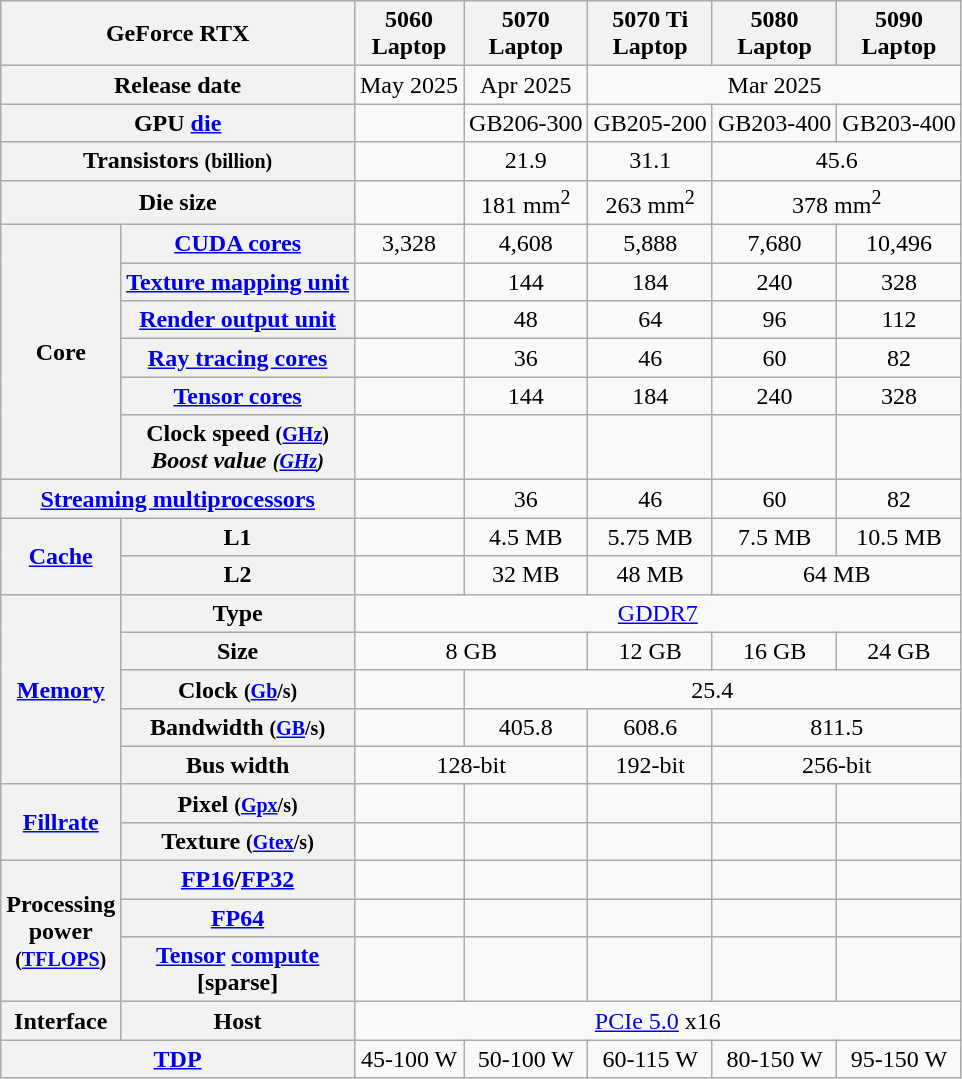<table class="wikitable sticky-header" style="text-align:center; white-space:nowrap;">
<tr>
<th colspan="2">GeForce RTX</th>
<th>5060<br>Laptop</th>
<th>5070<br>Laptop</th>
<th>5070 Ti<br>Laptop</th>
<th>5080<br>Laptop</th>
<th>5090<br>Laptop</th>
</tr>
<tr>
<th colspan="2">Release date</th>
<td>May 2025</td>
<td>Apr 2025</td>
<td colspan="3">Mar 2025</td>
</tr>
<tr>
<th colspan="2">GPU <a href='#'>die</a></th>
<td></td>
<td>GB206-300</td>
<td>GB205-200</td>
<td>GB203-400</td>
<td>GB203-400</td>
</tr>
<tr>
<th colspan="2">Transistors <small>(billion)</small></th>
<td></td>
<td>21.9</td>
<td>31.1</td>
<td colspan="2">45.6</td>
</tr>
<tr>
<th colspan="2">Die size</th>
<td></td>
<td>181 mm<sup>2</sup></td>
<td>263 mm<sup>2</sup></td>
<td colspan="2">378 mm<sup>2</sup></td>
</tr>
<tr>
<th rowspan="6">Core</th>
<th><a href='#'>CUDA cores</a></th>
<td>3,328</td>
<td>4,608</td>
<td>5,888</td>
<td>7,680</td>
<td>10,496</td>
</tr>
<tr>
<th><a href='#'>Texture mapping unit</a></th>
<td></td>
<td>144</td>
<td>184</td>
<td>240</td>
<td>328</td>
</tr>
<tr>
<th><a href='#'>Render output unit</a></th>
<td></td>
<td>48</td>
<td>64</td>
<td>96</td>
<td>112</td>
</tr>
<tr>
<th><a href='#'>Ray tracing cores</a></th>
<td></td>
<td>36</td>
<td>46</td>
<td>60</td>
<td>82</td>
</tr>
<tr>
<th><a href='#'>Tensor cores</a></th>
<td></td>
<td>144</td>
<td>184</td>
<td>240</td>
<td>328</td>
</tr>
<tr>
<th>Clock speed <small>(<a href='#'>GHz</a>)</small><br><em>Boost value <small>(<a href='#'>GHz</a>)</small></em></th>
<td></td>
<td></td>
<td></td>
<td></td>
<td></td>
</tr>
<tr>
<th colspan="2"><a href='#'>Streaming multiprocessors</a></th>
<td></td>
<td>36</td>
<td>46</td>
<td>60</td>
<td>82</td>
</tr>
<tr>
<th rowspan="2"><a href='#'>Cache</a></th>
<th>L1</th>
<td></td>
<td>4.5 MB</td>
<td>5.75 MB</td>
<td>7.5 MB</td>
<td>10.5 MB</td>
</tr>
<tr>
<th>L2</th>
<td></td>
<td>32 MB</td>
<td>48 MB</td>
<td colspan="2">64 MB</td>
</tr>
<tr>
<th rowspan="5"><a href='#'>Memory</a></th>
<th>Type</th>
<td colspan="5"><a href='#'>GDDR7</a></td>
</tr>
<tr>
<th>Size</th>
<td colspan="2">8 GB</td>
<td>12 GB</td>
<td>16 GB</td>
<td>24 GB</td>
</tr>
<tr>
<th>Clock <small>(<a href='#'>Gb</a>/s)</small></th>
<td></td>
<td colspan="4">25.4</td>
</tr>
<tr>
<th>Bandwidth <small>(<a href='#'>GB</a>/s)</small></th>
<td></td>
<td>405.8</td>
<td>608.6</td>
<td colspan="2">811.5</td>
</tr>
<tr>
<th>Bus width</th>
<td colspan="2">128-bit</td>
<td>192-bit</td>
<td colspan="2">256-bit</td>
</tr>
<tr>
<th rowspan="2"><a href='#'>Fillrate</a></th>
<th>Pixel <small>(<a href='#'>Gpx</a>/s)</small></th>
<td></td>
<td></td>
<td></td>
<td></td>
<td></td>
</tr>
<tr>
<th>Texture <small>(<a href='#'>Gtex</a>/s)</small></th>
<td></td>
<td></td>
<td></td>
<td></td>
<td></td>
</tr>
<tr>
<th rowspan="3">Processing<br>power<br><small>(<a href='#'>TFLOPS</a>)</small></th>
<th><a href='#'>FP16</a>/<a href='#'>FP32</a></th>
<td></td>
<td></td>
<td></td>
<td></td>
<td></td>
</tr>
<tr>
<th><a href='#'>FP64</a></th>
<td></td>
<td></td>
<td></td>
<td></td>
<td></td>
</tr>
<tr>
<th><a href='#'>Tensor</a> <a href='#'>compute</a><br>[sparse]</th>
<td></td>
<td></td>
<td></td>
<td></td>
<td></td>
</tr>
<tr>
<th rowspan=1>Interface</th>
<th>Host</th>
<td colspan="5"><a href='#'>PCIe 5.0</a> x16</td>
</tr>
<tr>
<th colspan="2"><a href='#'>TDP</a></th>
<td>45-100 W</td>
<td>50-100 W</td>
<td>60-115 W</td>
<td>80-150 W</td>
<td>95-150 W</td>
</tr>
</table>
